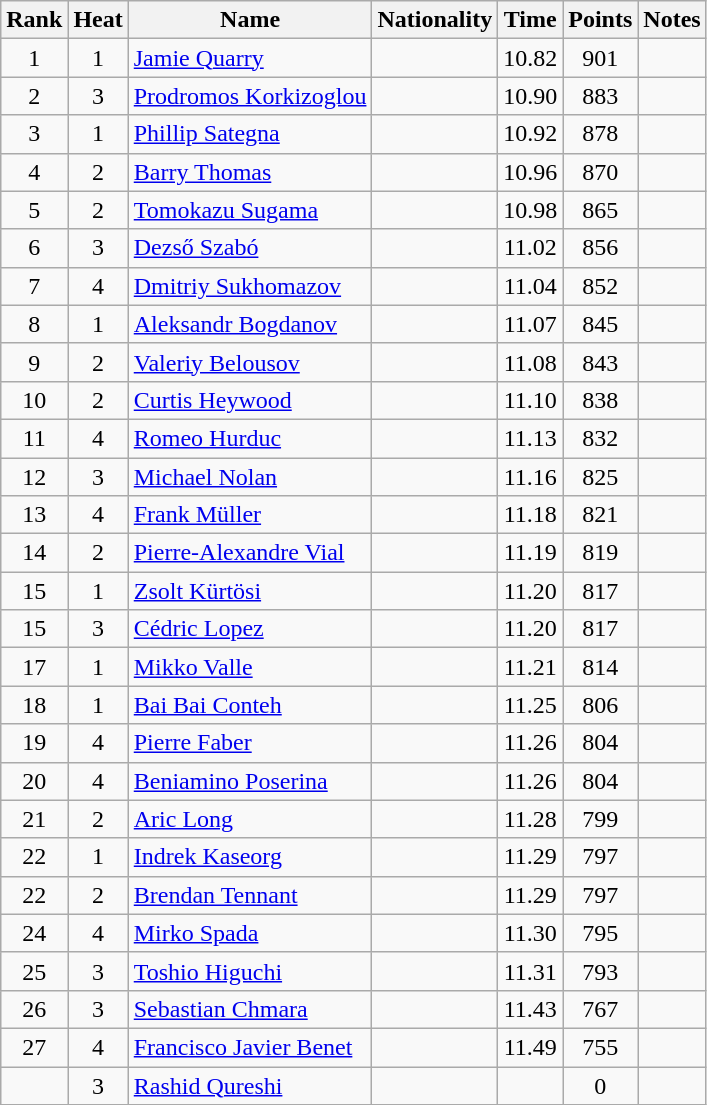<table class="wikitable sortable" style="text-align:center">
<tr>
<th>Rank</th>
<th>Heat</th>
<th>Name</th>
<th>Nationality</th>
<th>Time</th>
<th>Points</th>
<th>Notes</th>
</tr>
<tr>
<td>1</td>
<td>1</td>
<td align="left"><a href='#'>Jamie Quarry</a></td>
<td align=left></td>
<td>10.82</td>
<td>901</td>
<td></td>
</tr>
<tr>
<td>2</td>
<td>3</td>
<td align="left"><a href='#'>Prodromos Korkizoglou</a></td>
<td align=left></td>
<td>10.90</td>
<td>883</td>
<td></td>
</tr>
<tr>
<td>3</td>
<td>1</td>
<td align="left"><a href='#'>Phillip Sategna</a></td>
<td align=left></td>
<td>10.92</td>
<td>878</td>
<td></td>
</tr>
<tr>
<td>4</td>
<td>2</td>
<td align="left"><a href='#'>Barry Thomas</a></td>
<td align=left></td>
<td>10.96</td>
<td>870</td>
<td></td>
</tr>
<tr>
<td>5</td>
<td>2</td>
<td align="left"><a href='#'>Tomokazu Sugama</a></td>
<td align=left></td>
<td>10.98</td>
<td>865</td>
<td></td>
</tr>
<tr>
<td>6</td>
<td>3</td>
<td align="left"><a href='#'>Dezső Szabó</a></td>
<td align=left></td>
<td>11.02</td>
<td>856</td>
<td></td>
</tr>
<tr>
<td>7</td>
<td>4</td>
<td align="left"><a href='#'>Dmitriy Sukhomazov</a></td>
<td align=left></td>
<td>11.04</td>
<td>852</td>
<td></td>
</tr>
<tr>
<td>8</td>
<td>1</td>
<td align="left"><a href='#'>Aleksandr Bogdanov</a></td>
<td align=left></td>
<td>11.07</td>
<td>845</td>
<td></td>
</tr>
<tr>
<td>9</td>
<td>2</td>
<td align="left"><a href='#'>Valeriy Belousov</a></td>
<td align=left></td>
<td>11.08</td>
<td>843</td>
<td></td>
</tr>
<tr>
<td>10</td>
<td>2</td>
<td align="left"><a href='#'>Curtis Heywood</a></td>
<td align=left></td>
<td>11.10</td>
<td>838</td>
<td></td>
</tr>
<tr>
<td>11</td>
<td>4</td>
<td align="left"><a href='#'>Romeo Hurduc</a></td>
<td align=left></td>
<td>11.13</td>
<td>832</td>
<td></td>
</tr>
<tr>
<td>12</td>
<td>3</td>
<td align="left"><a href='#'>Michael Nolan</a></td>
<td align=left></td>
<td>11.16</td>
<td>825</td>
<td></td>
</tr>
<tr>
<td>13</td>
<td>4</td>
<td align="left"><a href='#'>Frank Müller</a></td>
<td align=left></td>
<td>11.18</td>
<td>821</td>
<td></td>
</tr>
<tr>
<td>14</td>
<td>2</td>
<td align="left"><a href='#'>Pierre-Alexandre Vial</a></td>
<td align=left></td>
<td>11.19</td>
<td>819</td>
<td></td>
</tr>
<tr>
<td>15</td>
<td>1</td>
<td align="left"><a href='#'>Zsolt Kürtösi</a></td>
<td align=left></td>
<td>11.20</td>
<td>817</td>
<td></td>
</tr>
<tr>
<td>15</td>
<td>3</td>
<td align="left"><a href='#'>Cédric Lopez</a></td>
<td align=left></td>
<td>11.20</td>
<td>817</td>
<td></td>
</tr>
<tr>
<td>17</td>
<td>1</td>
<td align="left"><a href='#'>Mikko Valle</a></td>
<td align=left></td>
<td>11.21</td>
<td>814</td>
<td></td>
</tr>
<tr>
<td>18</td>
<td>1</td>
<td align="left"><a href='#'>Bai Bai Conteh</a></td>
<td align=left></td>
<td>11.25</td>
<td>806</td>
<td></td>
</tr>
<tr>
<td>19</td>
<td>4</td>
<td align="left"><a href='#'>Pierre Faber</a></td>
<td align=left></td>
<td>11.26</td>
<td>804</td>
<td></td>
</tr>
<tr>
<td>20</td>
<td>4</td>
<td align="left"><a href='#'>Beniamino Poserina</a></td>
<td align=left></td>
<td>11.26</td>
<td>804</td>
<td></td>
</tr>
<tr>
<td>21</td>
<td>2</td>
<td align="left"><a href='#'>Aric Long</a></td>
<td align=left></td>
<td>11.28</td>
<td>799</td>
<td></td>
</tr>
<tr>
<td>22</td>
<td>1</td>
<td align="left"><a href='#'>Indrek Kaseorg</a></td>
<td align=left></td>
<td>11.29</td>
<td>797</td>
<td></td>
</tr>
<tr>
<td>22</td>
<td>2</td>
<td align="left"><a href='#'>Brendan Tennant</a></td>
<td align=left></td>
<td>11.29</td>
<td>797</td>
<td></td>
</tr>
<tr>
<td>24</td>
<td>4</td>
<td align="left"><a href='#'>Mirko Spada</a></td>
<td align=left></td>
<td>11.30</td>
<td>795</td>
<td></td>
</tr>
<tr>
<td>25</td>
<td>3</td>
<td align="left"><a href='#'>Toshio Higuchi</a></td>
<td align=left></td>
<td>11.31</td>
<td>793</td>
<td></td>
</tr>
<tr>
<td>26</td>
<td>3</td>
<td align="left"><a href='#'>Sebastian Chmara</a></td>
<td align=left></td>
<td>11.43</td>
<td>767</td>
<td></td>
</tr>
<tr>
<td>27</td>
<td>4</td>
<td align="left"><a href='#'>Francisco Javier Benet</a></td>
<td align=left></td>
<td>11.49</td>
<td>755</td>
<td></td>
</tr>
<tr>
<td></td>
<td>3</td>
<td align="left"><a href='#'>Rashid Qureshi</a></td>
<td align=left></td>
<td></td>
<td>0</td>
<td></td>
</tr>
</table>
